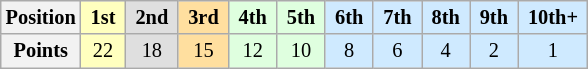<table class="wikitable" style="font-size:85%; text-align:center">
<tr>
<th>Position</th>
<td style="background:#FFFFBF;"> <strong>1st</strong> </td>
<td style="background:#DFDFDF;"> <strong>2nd</strong> </td>
<td style="background:#FFDF9F;"> <strong>3rd</strong> </td>
<td style="background:#DFFFDF;"> <strong>4th</strong> </td>
<td style="background:#DFFFDF;"> <strong>5th</strong> </td>
<td style="background:#CFEAFF;"> <strong>6th</strong> </td>
<td style="background:#CFEAFF;"> <strong>7th</strong> </td>
<td style="background:#CFEAFF;"> <strong>8th</strong> </td>
<td style="background:#CFEAFF;"> <strong>9th</strong> </td>
<td style="background:#CFEAFF;"> <strong>10th+</strong> </td>
</tr>
<tr>
<th>Points</th>
<td style="background:#FFFFBF;">22</td>
<td style="background:#DFDFDF;">18</td>
<td style="background:#FFDF9F;">15</td>
<td style="background:#DFFFDF;">12</td>
<td style="background:#DFFFDF;">10</td>
<td style="background:#CFEAFF;">8</td>
<td style="background:#CFEAFF;">6</td>
<td style="background:#CFEAFF;">4</td>
<td style="background:#CFEAFF;">2</td>
<td style="background:#CFEAFF;">1</td>
</tr>
</table>
